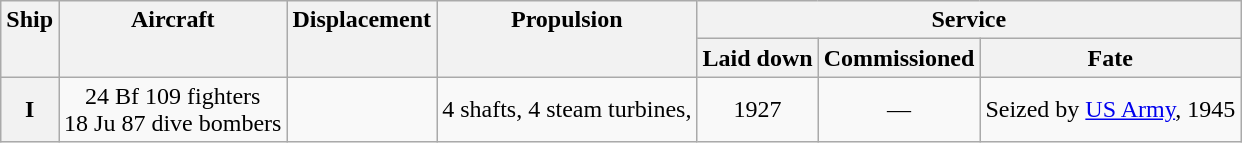<table class="wikitable plainrowheaders" style="text-align: center;">
<tr valign="top">
<th scope="col" rowspan="2">Ship</th>
<th scope="col" rowspan="2">Aircraft</th>
<th scope="col" rowspan="2">Displacement</th>
<th scope="col" rowspan="2">Propulsion</th>
<th scope="col" colspan="3">Service</th>
</tr>
<tr valign="top">
<th scope="col">Laid down</th>
<th scope="col">Commissioned</th>
<th scope="col">Fate</th>
</tr>
<tr valign="center">
<th scope="row">I</th>
<td>24 Bf 109 fighters<br>18 Ju 87 dive bombers</td>
<td></td>
<td>4 shafts, 4 steam turbines, </td>
<td>1927</td>
<td>—</td>
<td>Seized by <a href='#'>US Army</a>, 1945</td>
</tr>
</table>
